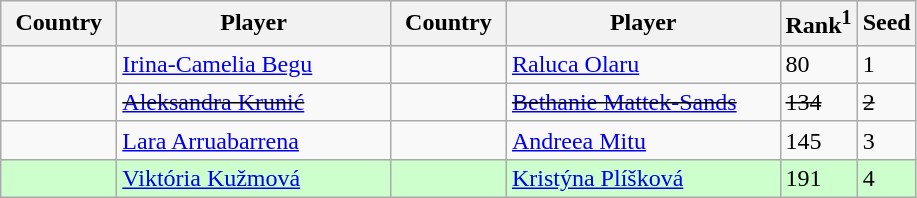<table class="sortable wikitable">
<tr>
<th width="70">Country</th>
<th width="175">Player</th>
<th width="70">Country</th>
<th width="175">Player</th>
<th>Rank<sup>1</sup></th>
<th>Seed</th>
</tr>
<tr>
<td></td>
<td><a href='#'>Irina-Camelia Begu</a></td>
<td></td>
<td><a href='#'>Raluca Olaru</a></td>
<td>80</td>
<td>1</td>
</tr>
<tr>
<td><s></s></td>
<td><s><a href='#'>Aleksandra Krunić</a></s></td>
<td><s></s></td>
<td><s><a href='#'>Bethanie Mattek-Sands</a></s></td>
<td><s>134</s></td>
<td><s>2</s></td>
</tr>
<tr>
<td></td>
<td><a href='#'>Lara Arruabarrena</a></td>
<td></td>
<td><a href='#'>Andreea Mitu</a></td>
<td>145</td>
<td>3</td>
</tr>
<tr style="background:#cfc;">
<td></td>
<td><a href='#'>Viktória Kužmová</a></td>
<td></td>
<td><a href='#'>Kristýna Plíšková</a></td>
<td>191</td>
<td>4</td>
</tr>
</table>
